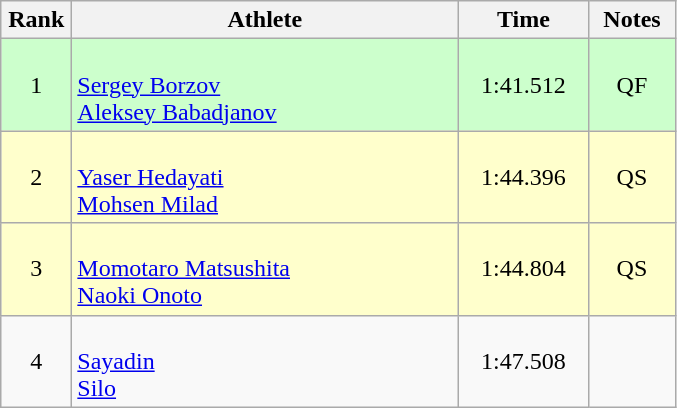<table class=wikitable style="text-align:center">
<tr>
<th width=40>Rank</th>
<th width=250>Athlete</th>
<th width=80>Time</th>
<th width=50>Notes</th>
</tr>
<tr bgcolor="ccffcc">
<td>1</td>
<td align=left><br><a href='#'>Sergey Borzov</a><br><a href='#'>Aleksey Babadjanov</a></td>
<td>1:41.512</td>
<td>QF</td>
</tr>
<tr bgcolor="#ffffcc">
<td>2</td>
<td align=left><br><a href='#'>Yaser Hedayati</a><br><a href='#'>Mohsen Milad</a></td>
<td>1:44.396</td>
<td>QS</td>
</tr>
<tr bgcolor="#ffffcc">
<td>3</td>
<td align=left><br><a href='#'>Momotaro Matsushita</a><br><a href='#'>Naoki Onoto</a></td>
<td>1:44.804</td>
<td>QS</td>
</tr>
<tr>
<td>4</td>
<td align=left><br><a href='#'>Sayadin</a><br><a href='#'>Silo</a></td>
<td>1:47.508</td>
<td></td>
</tr>
</table>
